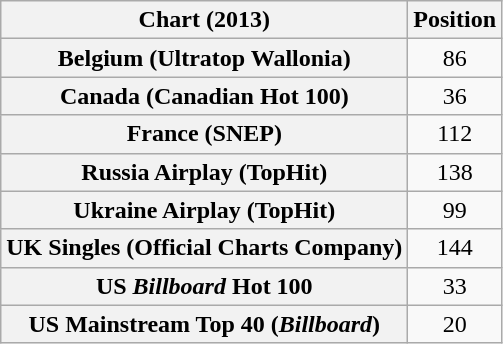<table class="wikitable plainrowheaders sortable" style="text-align:center;">
<tr>
<th>Chart (2013)</th>
<th>Position</th>
</tr>
<tr>
<th scope="row">Belgium (Ultratop Wallonia)</th>
<td>86</td>
</tr>
<tr>
<th scope="row">Canada (Canadian Hot 100)</th>
<td align="center">36</td>
</tr>
<tr>
<th scope="row">France (SNEP)</th>
<td style="text-align:center;">112</td>
</tr>
<tr>
<th scope="row">Russia Airplay (TopHit)</th>
<td style="text-align:center;">138</td>
</tr>
<tr>
<th scope="row">Ukraine Airplay (TopHit)</th>
<td style="text-align:center;">99</td>
</tr>
<tr>
<th scope="row">UK Singles (Official Charts Company)</th>
<td style="text-align:center;">144</td>
</tr>
<tr>
<th scope="row">US <em>Billboard</em> Hot 100</th>
<td style="text-align:center;">33</td>
</tr>
<tr>
<th scope="row">US Mainstream Top 40 (<em>Billboard</em>)</th>
<td>20</td>
</tr>
</table>
